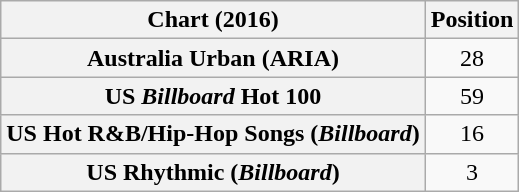<table class="wikitable plainrowheaders sortable">
<tr>
<th>Chart (2016)</th>
<th>Position</th>
</tr>
<tr>
<th scope="row">Australia Urban (ARIA)</th>
<td style="text-align:center;">28</td>
</tr>
<tr>
<th scope="row">US <em>Billboard</em> Hot 100</th>
<td style="text-align:center;">59</td>
</tr>
<tr>
<th scope="row">US Hot R&B/Hip-Hop Songs (<em>Billboard</em>)</th>
<td style="text-align:center;">16</td>
</tr>
<tr>
<th scope="row">US Rhythmic (<em>Billboard</em>)</th>
<td style="text-align:center;">3</td>
</tr>
</table>
